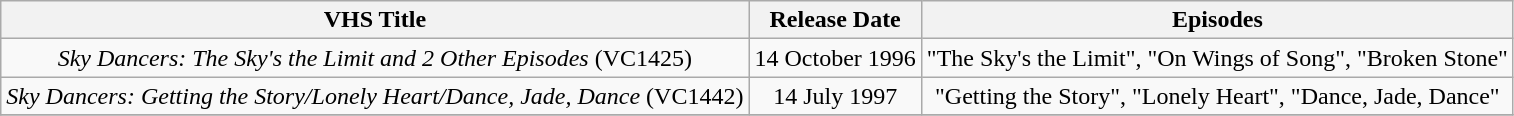<table class="wikitable">
<tr>
<th>VHS Title</th>
<th>Release Date</th>
<th>Episodes</th>
</tr>
<tr style="text-align:center;">
<td><em>Sky Dancers: The Sky's the Limit and 2 Other Episodes</em> (VC1425)</td>
<td>14 October 1996</td>
<td>"The Sky's the Limit", "On Wings of Song", "Broken Stone"</td>
</tr>
<tr style="text-align:center;">
<td><em>Sky Dancers: Getting the Story/Lonely Heart/Dance, Jade, Dance</em> (VC1442)</td>
<td>14 July 1997</td>
<td>"Getting the Story", "Lonely Heart", "Dance, Jade, Dance"</td>
</tr>
<tr style="text-align:center;">
</tr>
</table>
